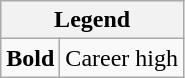<table class="wikitable mw-collapsible mw-collapsed">
<tr>
<th colspan="2">Legend</th>
</tr>
<tr>
<td><strong>Bold</strong></td>
<td>Career high</td>
</tr>
</table>
